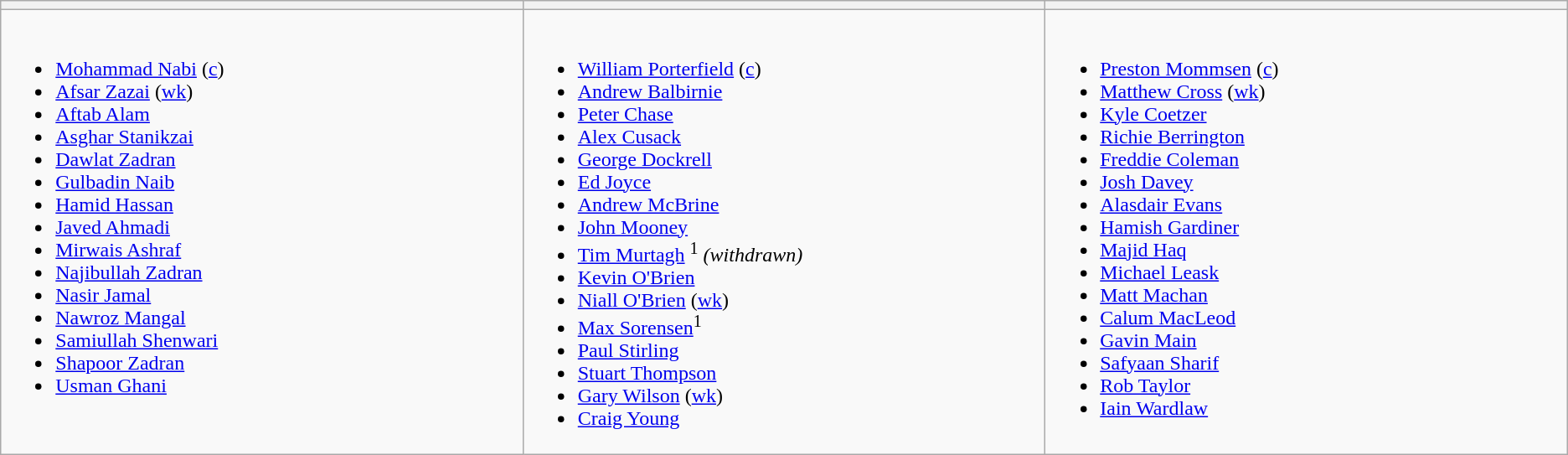<table class="wikitable">
<tr>
<th style="width:15%;"></th>
<th style="width:15%;"></th>
<th style="width:15%;"></th>
</tr>
<tr style="vertical-align:top">
<td><br><ul><li><a href='#'>Mohammad Nabi</a> (<a href='#'>c</a>)</li><li><a href='#'>Afsar Zazai</a> (<a href='#'>wk</a>)</li><li><a href='#'>Aftab Alam</a></li><li><a href='#'>Asghar Stanikzai</a></li><li><a href='#'>Dawlat Zadran</a></li><li><a href='#'>Gulbadin Naib</a></li><li><a href='#'>Hamid Hassan</a></li><li><a href='#'>Javed Ahmadi</a></li><li><a href='#'>Mirwais Ashraf</a></li><li><a href='#'>Najibullah Zadran</a></li><li><a href='#'>Nasir Jamal</a></li><li><a href='#'>Nawroz Mangal</a></li><li><a href='#'>Samiullah Shenwari</a></li><li><a href='#'>Shapoor Zadran</a></li><li><a href='#'>Usman Ghani</a></li></ul></td>
<td><br><ul><li><a href='#'>William Porterfield</a> (<a href='#'>c</a>)</li><li><a href='#'>Andrew Balbirnie</a></li><li><a href='#'>Peter Chase</a></li><li><a href='#'>Alex Cusack</a></li><li><a href='#'>George Dockrell</a></li><li><a href='#'>Ed Joyce</a></li><li><a href='#'>Andrew McBrine</a></li><li><a href='#'>John Mooney</a></li><li><a href='#'>Tim Murtagh</a> <sup>1</sup> <em>(withdrawn)</em></li><li><a href='#'>Kevin O'Brien</a></li><li><a href='#'>Niall O'Brien</a> (<a href='#'>wk</a>)</li><li><a href='#'>Max Sorensen</a><sup>1</sup></li><li><a href='#'>Paul Stirling</a></li><li><a href='#'>Stuart Thompson</a></li><li><a href='#'>Gary Wilson</a> (<a href='#'>wk</a>)</li><li><a href='#'>Craig Young</a></li></ul></td>
<td><br><ul><li><a href='#'>Preston Mommsen</a> (<a href='#'>c</a>)</li><li><a href='#'>Matthew Cross</a> (<a href='#'>wk</a>)</li><li><a href='#'>Kyle Coetzer</a></li><li><a href='#'>Richie Berrington</a></li><li><a href='#'>Freddie Coleman</a></li><li><a href='#'>Josh Davey</a></li><li><a href='#'>Alasdair Evans</a></li><li><a href='#'>Hamish Gardiner</a></li><li><a href='#'>Majid Haq</a></li><li><a href='#'>Michael Leask</a></li><li><a href='#'>Matt Machan</a></li><li><a href='#'>Calum MacLeod</a></li><li><a href='#'>Gavin Main</a></li><li><a href='#'>Safyaan Sharif</a></li><li><a href='#'>Rob Taylor</a></li><li><a href='#'>Iain Wardlaw</a></li></ul></td>
</tr>
</table>
